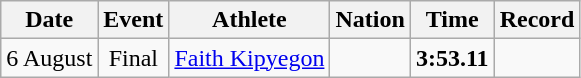<table class="wikitable sortable" style=text-align:center>
<tr>
<th>Date</th>
<th>Event</th>
<th>Athlete</th>
<th>Nation</th>
<th>Time</th>
<th>Record</th>
</tr>
<tr>
<td>6 August</td>
<td>Final</td>
<td align=left><a href='#'>Faith Kipyegon</a></td>
<td align=left></td>
<td><strong>3:53.11</strong></td>
<td></td>
</tr>
</table>
